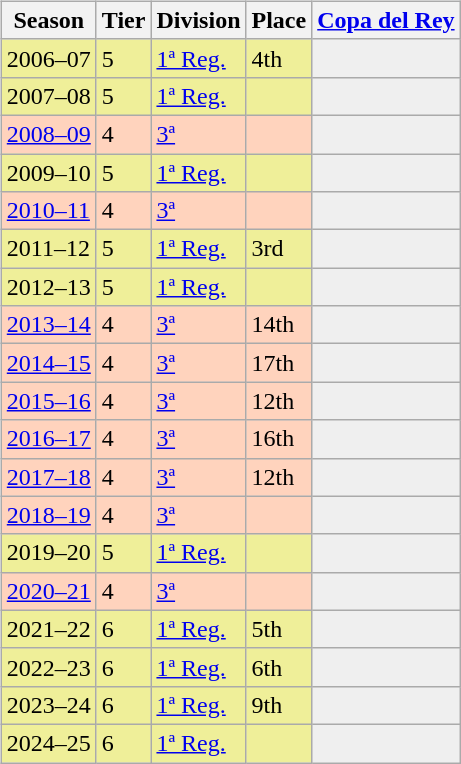<table>
<tr>
<td valign="top" width=0%><br><table class="wikitable">
<tr style="background:#f0f6fa;">
<th>Season</th>
<th>Tier</th>
<th>Division</th>
<th>Place</th>
<th><a href='#'>Copa del Rey</a></th>
</tr>
<tr>
<td style="background:#EFEF99;">2006–07</td>
<td style="background:#EFEF99;">5</td>
<td style="background:#EFEF99;"><a href='#'>1ª Reg.</a></td>
<td style="background:#EFEF99;">4th</td>
<th style="background:#efefef;"></th>
</tr>
<tr>
<td style="background:#EFEF99;">2007–08</td>
<td style="background:#EFEF99;">5</td>
<td style="background:#EFEF99;"><a href='#'>1ª Reg.</a></td>
<td style="background:#EFEF99;"></td>
<th style="background:#efefef;"></th>
</tr>
<tr>
<td style="background:#FFD3BD;"><a href='#'>2008–09</a></td>
<td style="background:#FFD3BD;">4</td>
<td style="background:#FFD3BD;"><a href='#'>3ª</a></td>
<td style="background:#FFD3BD;"></td>
<td style="background:#efefef;"></td>
</tr>
<tr>
<td style="background:#EFEF99;">2009–10</td>
<td style="background:#EFEF99;">5</td>
<td style="background:#EFEF99;"><a href='#'>1ª Reg.</a></td>
<td style="background:#EFEF99;"></td>
<th style="background:#efefef;"></th>
</tr>
<tr>
<td style="background:#FFD3BD;"><a href='#'>2010–11</a></td>
<td style="background:#FFD3BD;">4</td>
<td style="background:#FFD3BD;"><a href='#'>3ª</a></td>
<td style="background:#FFD3BD;"></td>
<td style="background:#efefef;"></td>
</tr>
<tr>
<td style="background:#EFEF99;">2011–12</td>
<td style="background:#EFEF99;">5</td>
<td style="background:#EFEF99;"><a href='#'>1ª Reg.</a></td>
<td style="background:#EFEF99;">3rd</td>
<th style="background:#efefef;"></th>
</tr>
<tr>
<td style="background:#EFEF99;">2012–13</td>
<td style="background:#EFEF99;">5</td>
<td style="background:#EFEF99;"><a href='#'>1ª Reg.</a></td>
<td style="background:#EFEF99;"></td>
<th style="background:#efefef;"></th>
</tr>
<tr>
<td style="background:#FFD3BD;"><a href='#'>2013–14</a></td>
<td style="background:#FFD3BD;">4</td>
<td style="background:#FFD3BD;"><a href='#'>3ª</a></td>
<td style="background:#FFD3BD;">14th</td>
<td style="background:#efefef;"></td>
</tr>
<tr>
<td style="background:#FFD3BD;"><a href='#'>2014–15</a></td>
<td style="background:#FFD3BD;">4</td>
<td style="background:#FFD3BD;"><a href='#'>3ª</a></td>
<td style="background:#FFD3BD;">17th</td>
<td style="background:#efefef;"></td>
</tr>
<tr>
<td style="background:#FFD3BD;"><a href='#'>2015–16</a></td>
<td style="background:#FFD3BD;">4</td>
<td style="background:#FFD3BD;"><a href='#'>3ª</a></td>
<td style="background:#FFD3BD;">12th</td>
<td style="background:#efefef;"></td>
</tr>
<tr>
<td style="background:#FFD3BD;"><a href='#'>2016–17</a></td>
<td style="background:#FFD3BD;">4</td>
<td style="background:#FFD3BD;"><a href='#'>3ª</a></td>
<td style="background:#FFD3BD;">16th</td>
<td style="background:#efefef;"></td>
</tr>
<tr>
<td style="background:#FFD3BD;"><a href='#'>2017–18</a></td>
<td style="background:#FFD3BD;">4</td>
<td style="background:#FFD3BD;"><a href='#'>3ª</a></td>
<td style="background:#FFD3BD;">12th</td>
<td style="background:#efefef;"></td>
</tr>
<tr>
<td style="background:#FFD3BD;"><a href='#'>2018–19</a></td>
<td style="background:#FFD3BD;">4</td>
<td style="background:#FFD3BD;"><a href='#'>3ª</a></td>
<td style="background:#FFD3BD;"></td>
<td style="background:#efefef;"></td>
</tr>
<tr>
<td style="background:#EFEF99;">2019–20</td>
<td style="background:#EFEF99;">5</td>
<td style="background:#EFEF99;"><a href='#'>1ª Reg.</a></td>
<td style="background:#EFEF99;"></td>
<th style="background:#efefef;"></th>
</tr>
<tr>
<td style="background:#FFD3BD;"><a href='#'>2020–21</a></td>
<td style="background:#FFD3BD;">4</td>
<td style="background:#FFD3BD;"><a href='#'>3ª</a></td>
<td style="background:#FFD3BD;"></td>
<td style="background:#efefef;"></td>
</tr>
<tr>
<td style="background:#EFEF99;">2021–22</td>
<td style="background:#EFEF99;">6</td>
<td style="background:#EFEF99;"><a href='#'>1ª Reg.</a></td>
<td style="background:#EFEF99;">5th</td>
<th style="background:#efefef;"></th>
</tr>
<tr>
<td style="background:#EFEF99;">2022–23</td>
<td style="background:#EFEF99;">6</td>
<td style="background:#EFEF99;"><a href='#'>1ª Reg.</a></td>
<td style="background:#EFEF99;">6th</td>
<th style="background:#efefef;"></th>
</tr>
<tr>
<td style="background:#EFEF99;">2023–24</td>
<td style="background:#EFEF99;">6</td>
<td style="background:#EFEF99;"><a href='#'>1ª Reg.</a></td>
<td style="background:#EFEF99;">9th</td>
<th style="background:#efefef;"></th>
</tr>
<tr>
<td style="background:#EFEF99;">2024–25</td>
<td style="background:#EFEF99;">6</td>
<td style="background:#EFEF99;"><a href='#'>1ª Reg.</a></td>
<td style="background:#EFEF99;"></td>
<th style="background:#efefef;"></th>
</tr>
</table>
</td>
</tr>
</table>
